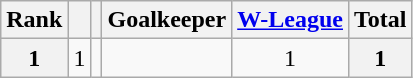<table class="wikitable" style="text-align:center">
<tr>
<th>Rank</th>
<th></th>
<th></th>
<th>Goalkeeper</th>
<th><a href='#'>W-League</a></th>
<th>Total</th>
</tr>
<tr>
<th>1</th>
<td>1</td>
<td></td>
<td align="left"></td>
<td>1</td>
<th>1</th>
</tr>
</table>
